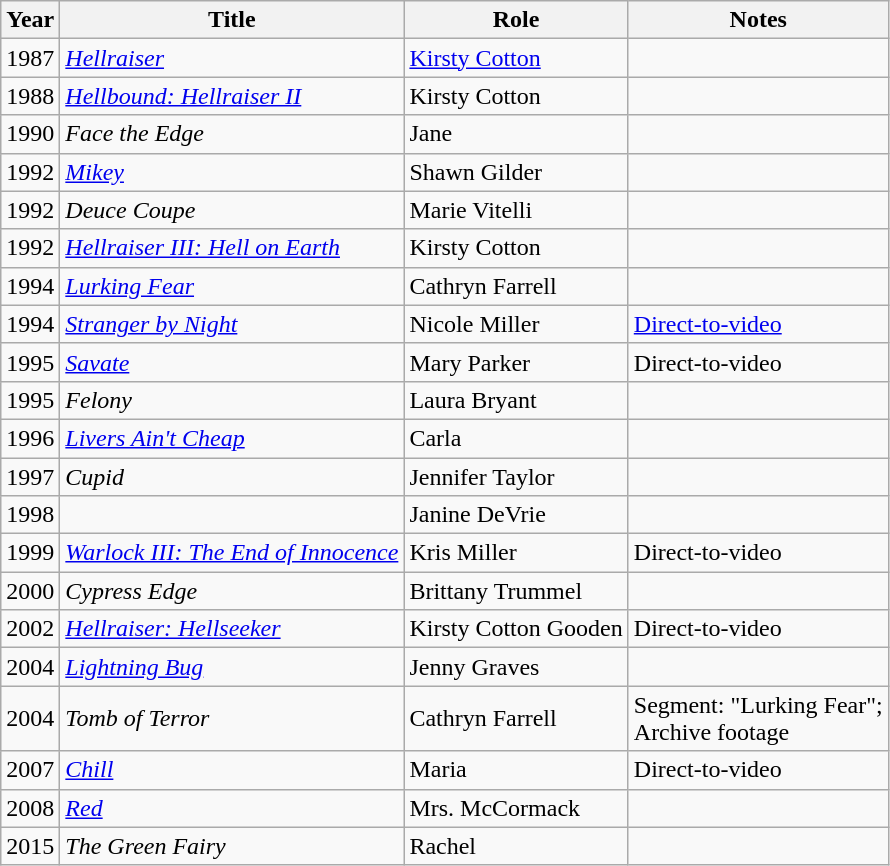<table class="wikitable sortable">
<tr>
<th>Year</th>
<th>Title</th>
<th>Role</th>
<th class="unsortable">Notes</th>
</tr>
<tr>
<td>1987</td>
<td><em><a href='#'>Hellraiser</a></em></td>
<td><a href='#'>Kirsty Cotton</a></td>
<td></td>
</tr>
<tr>
<td>1988</td>
<td><em><a href='#'>Hellbound: Hellraiser II</a></em></td>
<td>Kirsty Cotton</td>
<td></td>
</tr>
<tr>
<td>1990</td>
<td><em>Face the Edge</em></td>
<td>Jane</td>
<td></td>
</tr>
<tr>
<td>1992</td>
<td><em><a href='#'>Mikey</a></em></td>
<td>Shawn Gilder</td>
<td></td>
</tr>
<tr>
<td>1992</td>
<td><em>Deuce Coupe</em></td>
<td>Marie Vitelli</td>
<td></td>
</tr>
<tr>
<td>1992</td>
<td><em><a href='#'>Hellraiser III: Hell on Earth</a></em></td>
<td>Kirsty Cotton</td>
<td></td>
</tr>
<tr>
<td>1994</td>
<td><em><a href='#'>Lurking Fear</a></em></td>
<td>Cathryn Farrell</td>
<td></td>
</tr>
<tr>
<td>1994</td>
<td><em><a href='#'>Stranger by Night</a></em></td>
<td>Nicole Miller</td>
<td><a href='#'>Direct-to-video</a></td>
</tr>
<tr>
<td>1995</td>
<td><em><a href='#'>Savate</a></em></td>
<td>Mary Parker</td>
<td>Direct-to-video</td>
</tr>
<tr>
<td>1995</td>
<td><em>Felony</em></td>
<td>Laura Bryant</td>
<td></td>
</tr>
<tr>
<td>1996</td>
<td><em><a href='#'>Livers Ain't Cheap</a></em></td>
<td>Carla</td>
<td></td>
</tr>
<tr>
<td>1997</td>
<td><em>Cupid</em></td>
<td>Jennifer Taylor</td>
<td></td>
</tr>
<tr>
<td>1998</td>
<td><em></em></td>
<td>Janine DeVrie</td>
<td></td>
</tr>
<tr>
<td>1999</td>
<td><em><a href='#'>Warlock III: The End of Innocence</a></em></td>
<td>Kris Miller</td>
<td>Direct-to-video</td>
</tr>
<tr>
<td>2000</td>
<td><em>Cypress Edge</em></td>
<td>Brittany Trummel</td>
<td></td>
</tr>
<tr>
<td>2002</td>
<td><em><a href='#'>Hellraiser: Hellseeker</a></em></td>
<td>Kirsty Cotton Gooden</td>
<td>Direct-to-video</td>
</tr>
<tr>
<td>2004</td>
<td><em><a href='#'>Lightning Bug</a></em></td>
<td>Jenny Graves</td>
<td></td>
</tr>
<tr>
<td>2004</td>
<td><em>Tomb of Terror</em></td>
<td>Cathryn Farrell</td>
<td>Segment: "Lurking Fear"; <br>Archive footage</td>
</tr>
<tr>
<td>2007</td>
<td><em><a href='#'>Chill</a></em></td>
<td>Maria</td>
<td>Direct-to-video</td>
</tr>
<tr>
<td>2008</td>
<td><em><a href='#'>Red</a></em></td>
<td>Mrs. McCormack</td>
<td></td>
</tr>
<tr>
<td>2015</td>
<td><em>The Green Fairy</em></td>
<td>Rachel</td>
<td></td>
</tr>
</table>
